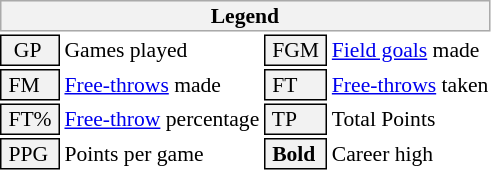<table class="toccolours" style="font-size: 90%; white-space: nowrap;">
<tr>
<th colspan="6" style="background:#f2f2f2; border:1px solid #aaa;">Legend</th>
</tr>
<tr>
<td style="background:#f2f2f2; border:1px solid black;">  GP</td>
<td>Games played</td>
<td style="background:#f2f2f2; border:1px solid black;"> FGM </td>
<td><a href='#'>Field goals</a> made</td>
</tr>
<tr>
<td style="background:#f2f2f2; border:1px solid black;"> FM </td>
<td style="padding-right: 8px"><a href='#'>Free-throws</a> made</td>
<td style="background:#f2f2f2; border:1px solid black;"> FT </td>
<td><a href='#'>Free-throws</a> taken</td>
</tr>
<tr>
<td style="background:#f2f2f2; border:1px solid black;"> FT% </td>
<td><a href='#'>Free-throw</a> percentage</td>
<td style="background:#f2f2f2; border:1px solid black;"> TP </td>
<td>Total Points</td>
</tr>
<tr>
<td style="background:#f2f2f2; border:1px solid black;"> PPG </td>
<td>Points per game</td>
<td style="background:#f2f2f2; border:1px solid black;"> <strong>Bold</strong> </td>
<td>Career high</td>
</tr>
</table>
